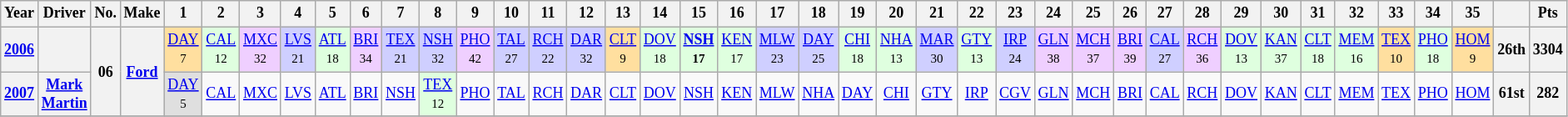<table class="wikitable" style="text-align:center; font-size:75%">
<tr>
<th>Year</th>
<th>Driver</th>
<th>No.</th>
<th>Make</th>
<th>1</th>
<th>2</th>
<th>3</th>
<th>4</th>
<th>5</th>
<th>6</th>
<th>7</th>
<th>8</th>
<th>9</th>
<th>10</th>
<th>11</th>
<th>12</th>
<th>13</th>
<th>14</th>
<th>15</th>
<th>16</th>
<th>17</th>
<th>18</th>
<th>19</th>
<th>20</th>
<th>21</th>
<th>22</th>
<th>23</th>
<th>24</th>
<th>25</th>
<th>26</th>
<th>27</th>
<th>28</th>
<th>29</th>
<th>30</th>
<th>31</th>
<th>32</th>
<th>33</th>
<th>34</th>
<th>35</th>
<th></th>
<th>Pts</th>
</tr>
<tr>
<th><a href='#'>2006</a></th>
<th></th>
<th rowspan=2>06</th>
<th rowspan=2><a href='#'>Ford</a></th>
<td style="background:#FFDF9F;"><a href='#'>DAY</a><br><small>7</small></td>
<td style="background:#DFFFDF;"><a href='#'>CAL</a><br><small>12</small></td>
<td style="background:#EFCFFF;"><a href='#'>MXC</a><br><small>32</small></td>
<td style="background:#CFCFFF;"><a href='#'>LVS</a><br><small>21</small></td>
<td style="background:#DFFFDF;"><a href='#'>ATL</a><br><small>18</small></td>
<td style="background:#EFCFFF;"><a href='#'>BRI</a><br><small>34</small></td>
<td style="background:#CFCFFF;"><a href='#'>TEX</a><br><small>21</small></td>
<td style="background:#CFCFFF;"><a href='#'>NSH</a><br><small>32</small></td>
<td style="background:#EFCFFF;"><a href='#'>PHO</a><br><small>42</small></td>
<td style="background:#CFCFFF;"><a href='#'>TAL</a><br><small>27</small></td>
<td style="background:#CFCFFF;"><a href='#'>RCH</a><br><small>22</small></td>
<td style="background:#CFCFFF;"><a href='#'>DAR</a><br><small>32</small></td>
<td style="background:#FFDF9F;"><a href='#'>CLT</a><br><small>9</small></td>
<td style="background:#DFFFDF;"><a href='#'>DOV</a><br><small>18</small></td>
<td style="background:#DFFFDF;"><strong><a href='#'>NSH</a><br><small>17</small></strong></td>
<td style="background:#DFFFDF;"><a href='#'>KEN</a><br><small>17</small></td>
<td style="background:#CFCFFF;"><a href='#'>MLW</a><br><small>23</small></td>
<td style="background:#CFCFFF;"><a href='#'>DAY</a><br><small>25</small></td>
<td style="background:#DFFFDF;"><a href='#'>CHI</a><br><small>18</small></td>
<td style="background:#DFFFDF;"><a href='#'>NHA</a><br><small>13</small></td>
<td style="background:#CFCFFF;"><a href='#'>MAR</a><br><small>30</small></td>
<td style="background:#DFFFDF;"><a href='#'>GTY</a><br><small>13</small></td>
<td style="background:#CFCFFF;"><a href='#'>IRP</a><br><small>24</small></td>
<td style="background:#EFCFFF;"><a href='#'>GLN</a><br><small>38</small></td>
<td style="background:#EFCFFF;"><a href='#'>MCH</a><br><small>37</small></td>
<td style="background:#EFCFFF;"><a href='#'>BRI</a><br><small>39</small></td>
<td style="background:#CFCFFF;"><a href='#'>CAL</a><br><small>27</small></td>
<td style="background:#EFCFFF;"><a href='#'>RCH</a><br><small>36</small></td>
<td style="background:#DFFFDF;"><a href='#'>DOV</a><br><small>13</small></td>
<td style="background:#DFFFDF;"><a href='#'>KAN</a><br><small>37</small></td>
<td style="background:#DFFFDF;"><a href='#'>CLT</a><br><small>18</small></td>
<td style="background:#DFFFDF;"><a href='#'>MEM</a><br><small>16</small></td>
<td style="background:#FFDF9F;"><a href='#'>TEX</a><br><small>10</small></td>
<td style="background:#DFFFDF;"><a href='#'>PHO</a><br><small>18</small></td>
<td style="background:#FFDF9F;"><a href='#'>HOM</a><br><small>9</small></td>
<th>26th</th>
<th>3304</th>
</tr>
<tr>
<th><a href='#'>2007</a></th>
<th><a href='#'>Mark Martin</a></th>
<td style="background:#DFDFDF;"><a href='#'>DAY</a><br><small>5</small></td>
<td><a href='#'>CAL</a></td>
<td><a href='#'>MXC</a></td>
<td><a href='#'>LVS</a></td>
<td><a href='#'>ATL</a></td>
<td><a href='#'>BRI</a></td>
<td><a href='#'>NSH</a></td>
<td style="background:#DFFFDF;"><a href='#'>TEX</a><br><small>12</small></td>
<td><a href='#'>PHO</a></td>
<td><a href='#'>TAL</a></td>
<td><a href='#'>RCH</a></td>
<td><a href='#'>DAR</a></td>
<td><a href='#'>CLT</a></td>
<td><a href='#'>DOV</a></td>
<td><a href='#'>NSH</a></td>
<td><a href='#'>KEN</a></td>
<td><a href='#'>MLW</a></td>
<td><a href='#'>NHA</a></td>
<td><a href='#'>DAY</a></td>
<td><a href='#'>CHI</a></td>
<td><a href='#'>GTY</a></td>
<td><a href='#'>IRP</a></td>
<td><a href='#'>CGV</a></td>
<td><a href='#'>GLN</a></td>
<td><a href='#'>MCH</a></td>
<td><a href='#'>BRI</a></td>
<td><a href='#'>CAL</a></td>
<td><a href='#'>RCH</a></td>
<td><a href='#'>DOV</a></td>
<td><a href='#'>KAN</a></td>
<td><a href='#'>CLT</a></td>
<td><a href='#'>MEM</a></td>
<td><a href='#'>TEX</a></td>
<td><a href='#'>PHO</a></td>
<td><a href='#'>HOM</a></td>
<th>61st</th>
<th>282</th>
</tr>
<tr>
</tr>
</table>
